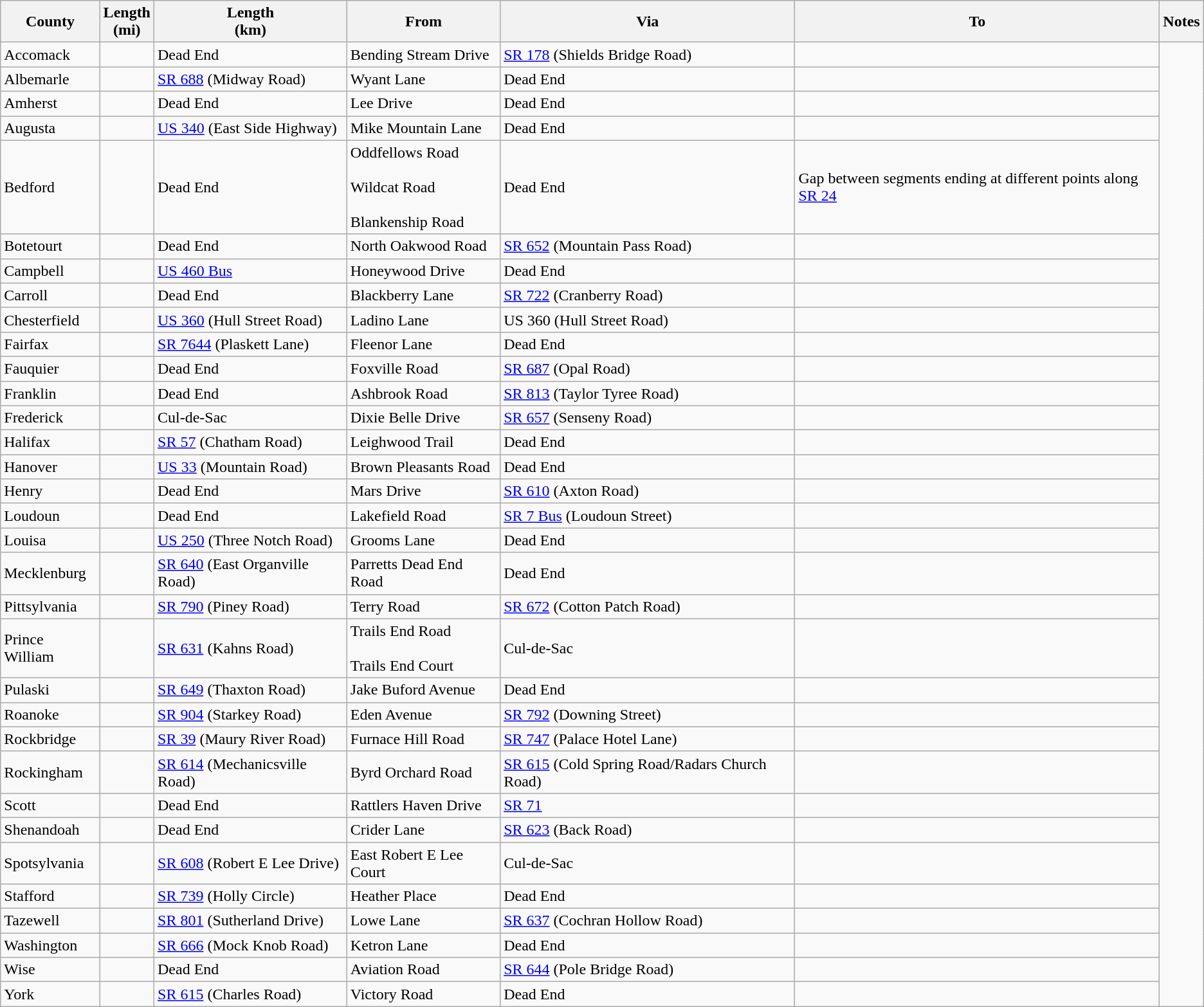<table class="wikitable sortable">
<tr>
<th>County</th>
<th>Length<br>(mi)</th>
<th>Length<br>(km)</th>
<th class="unsortable">From</th>
<th class="unsortable">Via</th>
<th class="unsortable">To</th>
<th class="unsortable">Notes</th>
</tr>
<tr>
<td id="Accomack">Accomack</td>
<td></td>
<td>Dead End</td>
<td>Bending Stream Drive</td>
<td><a href='#'>SR 178</a> (Shields Bridge Road)</td>
<td></td>
</tr>
<tr>
<td id="Albemarle">Albemarle</td>
<td></td>
<td><a href='#'>SR 688</a> (Midway Road)</td>
<td>Wyant Lane</td>
<td>Dead End</td>
<td><br>
</td>
</tr>
<tr>
<td id="Amherst">Amherst</td>
<td></td>
<td>Dead End</td>
<td>Lee Drive</td>
<td>Dead End</td>
<td><br>
</td>
</tr>
<tr>
<td id="Augusta">Augusta</td>
<td></td>
<td><a href='#'>US 340</a> (East Side Highway)</td>
<td>Mike Mountain Lane</td>
<td>Dead End</td>
<td><br></td>
</tr>
<tr>
<td id="Bedford">Bedford</td>
<td></td>
<td>Dead End</td>
<td>Oddfellows Road<br><br>Wildcat Road<br><br>Blankenship Road</td>
<td>Dead End</td>
<td>Gap between segments ending at different points along <a href='#'>SR 24</a><br></td>
</tr>
<tr>
<td id="Botetourt">Botetourt</td>
<td></td>
<td>Dead End</td>
<td>North Oakwood Road</td>
<td><a href='#'>SR 652</a> (Mountain Pass Road)</td>
<td><br>

</td>
</tr>
<tr>
<td id="Campbell">Campbell</td>
<td></td>
<td><a href='#'>US 460 Bus</a></td>
<td>Honeywood Drive</td>
<td>Dead End</td>
<td><br></td>
</tr>
<tr>
<td id="Carroll">Carroll</td>
<td></td>
<td>Dead End</td>
<td>Blackberry Lane</td>
<td><a href='#'>SR 722</a> (Cranberry Road)</td>
<td><br>
</td>
</tr>
<tr>
<td id="Chesterfield">Chesterfield</td>
<td></td>
<td><a href='#'>US 360</a> (Hull Street Road)</td>
<td>Ladino Lane</td>
<td>US 360 (Hull Street Road)</td>
<td><br>





</td>
</tr>
<tr>
<td id="Fairfax">Fairfax</td>
<td></td>
<td><a href='#'>SR 7644</a> (Plaskett Lane)</td>
<td>Fleenor Lane</td>
<td>Dead End</td>
<td></td>
</tr>
<tr>
<td id="Fauquier">Fauquier</td>
<td></td>
<td>Dead End</td>
<td>Foxville Road</td>
<td><a href='#'>SR 687</a> (Opal Road)</td>
<td><br>
</td>
</tr>
<tr>
<td id="Franklin">Franklin</td>
<td></td>
<td>Dead End</td>
<td>Ashbrook Road</td>
<td><a href='#'>SR 813</a> (Taylor Tyree Road)</td>
<td></td>
</tr>
<tr>
<td id="Frederick">Frederick</td>
<td></td>
<td>Cul-de-Sac</td>
<td>Dixie Belle Drive</td>
<td><a href='#'>SR 657</a> (Senseny Road)</td>
<td><br>




</td>
</tr>
<tr>
<td id="Halifax">Halifax</td>
<td></td>
<td><a href='#'>SR 57</a> (Chatham Road)</td>
<td>Leighwood Trail</td>
<td>Dead End</td>
<td></td>
</tr>
<tr>
<td id="Hanover">Hanover</td>
<td></td>
<td><a href='#'>US 33</a> (Mountain Road)</td>
<td>Brown Pleasants Road</td>
<td>Dead End</td>
<td><br></td>
</tr>
<tr>
<td id="Henry">Henry</td>
<td></td>
<td>Dead End</td>
<td>Mars Drive</td>
<td><a href='#'>SR 610</a> (Axton Road)</td>
<td><br>






</td>
</tr>
<tr>
<td id="Loudoun">Loudoun</td>
<td></td>
<td>Dead End</td>
<td>Lakefield Road</td>
<td><a href='#'>SR 7 Bus</a> (Loudoun Street)</td>
<td></td>
</tr>
<tr>
<td id="Louisa">Louisa</td>
<td></td>
<td><a href='#'>US 250</a> (Three Notch Road)</td>
<td>Grooms Lane</td>
<td>Dead End</td>
<td><br>

</td>
</tr>
<tr>
<td id="Mecklenburg">Mecklenburg</td>
<td></td>
<td><a href='#'>SR 640</a> (East Organville Road)</td>
<td>Parretts Dead End Road</td>
<td>Dead End</td>
<td><br>








</td>
</tr>
<tr>
<td id="Pittsylvania">Pittsylvania</td>
<td></td>
<td><a href='#'>SR 790</a> (Piney Road)</td>
<td>Terry Road</td>
<td><a href='#'>SR 672</a> (Cotton Patch Road)</td>
<td><br>

</td>
</tr>
<tr>
<td id="Prince William">Prince William</td>
<td></td>
<td><a href='#'>SR 631</a> (Kahns Road)</td>
<td>Trails End Road<br><br>Trails End Court</td>
<td>Cul-de-Sac</td>
<td></td>
</tr>
<tr>
<td id="Pulaski">Pulaski</td>
<td></td>
<td><a href='#'>SR 649</a> (Thaxton Road)</td>
<td>Jake Buford Avenue</td>
<td>Dead End</td>
<td><br>
</td>
</tr>
<tr>
<td id="Roanoke">Roanoke</td>
<td></td>
<td><a href='#'>SR 904</a> (Starkey Road)</td>
<td>Eden Avenue</td>
<td><a href='#'>SR 792</a> (Downing Street)</td>
<td></td>
</tr>
<tr>
<td id="Rockbridge">Rockbridge</td>
<td></td>
<td><a href='#'>SR 39</a> (Maury River Road)</td>
<td>Furnace Hill Road</td>
<td><a href='#'>SR 747</a> (Palace Hotel Lane)</td>
<td></td>
</tr>
<tr>
<td id="Rockingham">Rockingham</td>
<td></td>
<td><a href='#'>SR 614</a> (Mechanicsville Road)</td>
<td>Byrd Orchard Road</td>
<td><a href='#'>SR 615</a> (Cold Spring Road/Radars Church Road)</td>
<td><br></td>
</tr>
<tr>
<td id="Scott">Scott</td>
<td></td>
<td>Dead End</td>
<td>Rattlers Haven Drive</td>
<td><a href='#'>SR 71</a></td>
<td></td>
</tr>
<tr>
<td id="Shenandoah">Shenandoah</td>
<td></td>
<td>Dead End</td>
<td>Crider Lane</td>
<td><a href='#'>SR 623</a> (Back Road)</td>
<td><br>
</td>
</tr>
<tr>
<td id="Spotsylvania">Spotsylvania</td>
<td></td>
<td><a href='#'>SR 608</a> (Robert E Lee Drive)</td>
<td>East Robert E Lee Court</td>
<td>Cul-de-Sac</td>
<td></td>
</tr>
<tr>
<td id="Stafford">Stafford</td>
<td></td>
<td><a href='#'>SR 739</a> (Holly Circle)</td>
<td>Heather Place</td>
<td>Dead End</td>
<td><br>
</td>
</tr>
<tr>
<td id="Tazewell">Tazewell</td>
<td></td>
<td><a href='#'>SR 801</a> (Sutherland Drive)</td>
<td>Lowe Lane</td>
<td><a href='#'>SR 637</a> (Cochran Hollow Road)</td>
<td><br></td>
</tr>
<tr>
<td id="Washington">Washington</td>
<td></td>
<td><a href='#'>SR 666</a> (Mock Knob Road)</td>
<td>Ketron Lane</td>
<td>Dead End</td>
<td><br></td>
</tr>
<tr>
<td id="Wise">Wise</td>
<td></td>
<td>Dead End</td>
<td>Aviation Road</td>
<td><a href='#'>SR 644</a> (Pole Bridge Road)</td>
<td><br></td>
</tr>
<tr>
<td id="York">York</td>
<td></td>
<td><a href='#'>SR 615</a> (Charles Road)</td>
<td>Victory Road</td>
<td>Dead End</td>
<td></td>
</tr>
</table>
